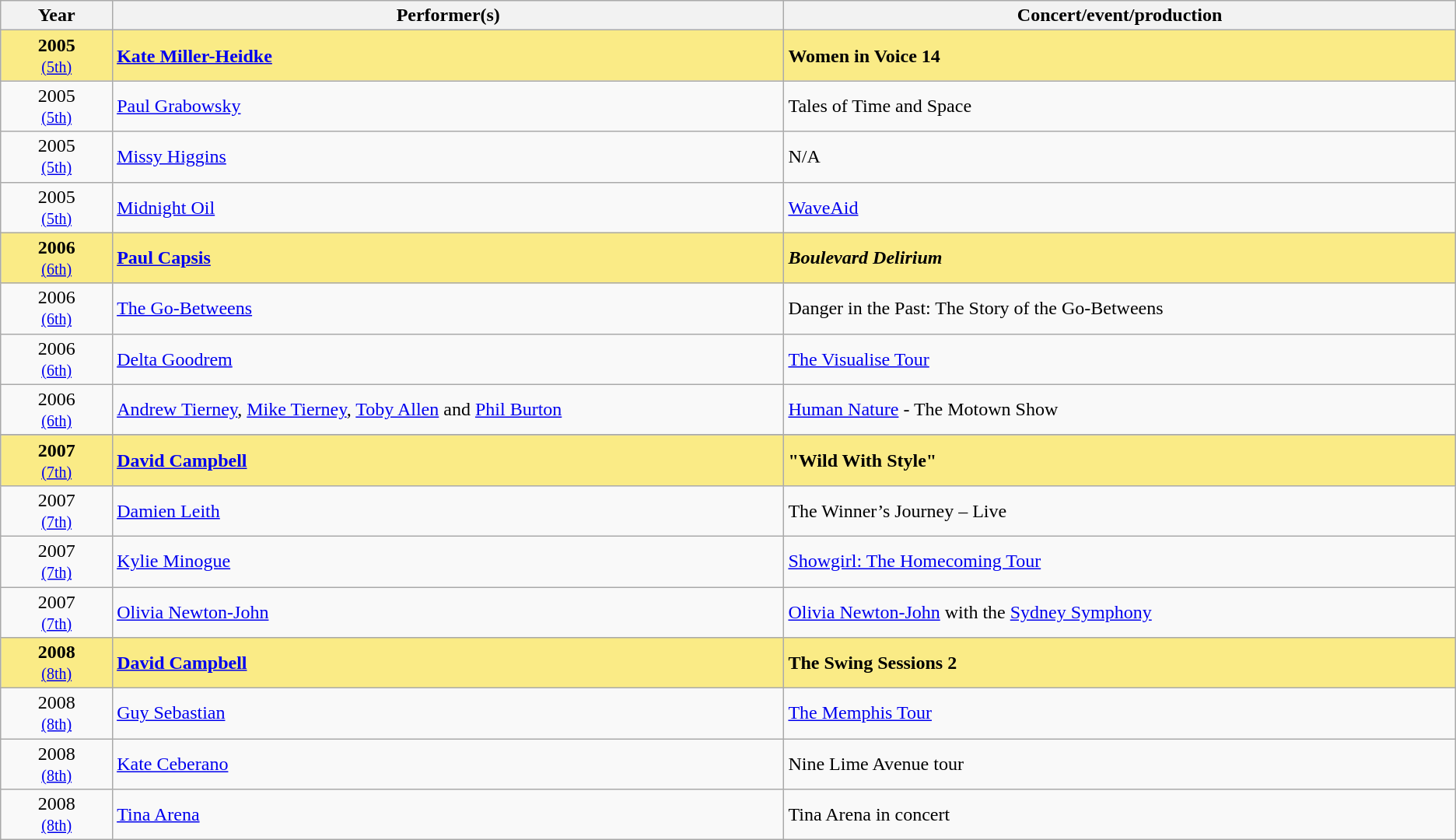<table class="sortable wikitable">
<tr>
<th width="5%">Year</th>
<th width="30%">Performer(s)</th>
<th width="30%">Concert/event/production</th>
</tr>
<tr style="background:#FAEB86">
<td align="center"><strong>2005</strong><br><small><a href='#'>(5th)</a></small></td>
<td><strong><a href='#'>Kate Miller-Heidke</a></strong></td>
<td><strong>Women in Voice 14</strong></td>
</tr>
<tr>
<td align="center">2005<br><small><a href='#'>(5th)</a></small></td>
<td><a href='#'>Paul Grabowsky</a></td>
<td>Tales of Time and Space</td>
</tr>
<tr>
<td align="center">2005<br><small><a href='#'>(5th)</a></small></td>
<td><a href='#'>Missy Higgins</a></td>
<td>N/A</td>
</tr>
<tr>
<td align="center">2005<br><small><a href='#'>(5th)</a></small></td>
<td><a href='#'>Midnight Oil</a></td>
<td><a href='#'>WaveAid</a></td>
</tr>
<tr style="background:#FAEB86">
<td align="center"><strong>2006</strong><br><small><a href='#'>(6th)</a></small></td>
<td><strong><a href='#'>Paul Capsis</a></strong></td>
<td><strong><em>Boulevard Delirium</em></strong></td>
</tr>
<tr>
<td align="center">2006<br><small><a href='#'>(6th)</a></small></td>
<td><a href='#'>The Go-Betweens</a></td>
<td>Danger in the Past: The Story of the Go-Betweens</td>
</tr>
<tr>
<td align="center">2006<br><small><a href='#'>(6th)</a></small></td>
<td><a href='#'>Delta Goodrem</a></td>
<td><a href='#'>The Visualise Tour</a></td>
</tr>
<tr>
<td align="center">2006<br><small><a href='#'>(6th)</a></small></td>
<td><a href='#'>Andrew Tierney</a>, <a href='#'>Mike Tierney</a>, <a href='#'>Toby Allen</a> and <a href='#'>Phil Burton</a></td>
<td><a href='#'>Human Nature</a> - The Motown Show</td>
</tr>
<tr>
</tr>
<tr style="background:#FAEB86">
<td align="center"><strong>2007</strong><br><small><a href='#'>(7th)</a></small></td>
<td><strong><a href='#'>David Campbell</a></strong></td>
<td><strong>"Wild With Style"</strong></td>
</tr>
<tr>
<td align="center">2007<br><small><a href='#'>(7th)</a></small></td>
<td><a href='#'>Damien Leith</a></td>
<td>The Winner’s Journey – Live</td>
</tr>
<tr>
<td align="center">2007<br><small><a href='#'>(7th)</a></small></td>
<td><a href='#'>Kylie Minogue</a></td>
<td><a href='#'>Showgirl: The Homecoming Tour</a></td>
</tr>
<tr>
<td align="center">2007<br><small><a href='#'>(7th)</a></small></td>
<td><a href='#'>Olivia Newton-John</a></td>
<td><a href='#'>Olivia Newton-John</a> with the <a href='#'>Sydney Symphony</a></td>
</tr>
<tr style="background:#FAEB86">
<td align="center"><strong>2008</strong><br><small><a href='#'>(8th)</a></small></td>
<td><strong><a href='#'>David Campbell</a></strong></td>
<td><strong>The Swing Sessions 2</strong></td>
</tr>
<tr>
<td align="center">2008<br><small><a href='#'>(8th)</a></small></td>
<td><a href='#'>Guy Sebastian</a></td>
<td><a href='#'>The Memphis Tour</a></td>
</tr>
<tr>
<td align="center">2008<br><small><a href='#'>(8th)</a></small></td>
<td><a href='#'>Kate Ceberano</a></td>
<td>Nine Lime Avenue tour</td>
</tr>
<tr>
<td align="center">2008<br><small><a href='#'>(8th)</a></small></td>
<td><a href='#'>Tina Arena</a></td>
<td>Tina Arena in concert</td>
</tr>
</table>
